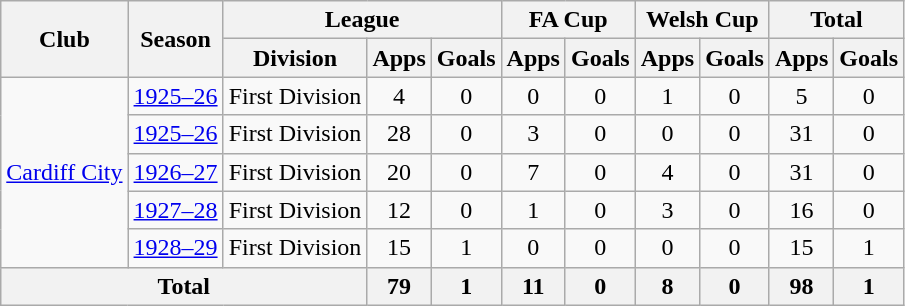<table class="wikitable" style="text-align:center">
<tr>
<th rowspan="2">Club</th>
<th rowspan="2">Season</th>
<th colspan="3">League</th>
<th colspan="2">FA Cup</th>
<th colspan="2">Welsh Cup</th>
<th colspan="2">Total</th>
</tr>
<tr>
<th>Division</th>
<th>Apps</th>
<th>Goals</th>
<th>Apps</th>
<th>Goals</th>
<th>Apps</th>
<th>Goals</th>
<th>Apps</th>
<th>Goals</th>
</tr>
<tr>
<td rowspan="5"><a href='#'>Cardiff City</a></td>
<td><a href='#'>1925–26</a></td>
<td>First Division</td>
<td>4</td>
<td>0</td>
<td>0</td>
<td>0</td>
<td>1</td>
<td>0</td>
<td>5</td>
<td>0</td>
</tr>
<tr>
<td><a href='#'>1925–26</a></td>
<td>First Division</td>
<td>28</td>
<td>0</td>
<td>3</td>
<td>0</td>
<td>0</td>
<td>0</td>
<td>31</td>
<td>0</td>
</tr>
<tr>
<td><a href='#'>1926–27</a></td>
<td>First Division</td>
<td>20</td>
<td>0</td>
<td>7</td>
<td>0</td>
<td>4</td>
<td>0</td>
<td>31</td>
<td>0</td>
</tr>
<tr>
<td><a href='#'>1927–28</a></td>
<td>First Division</td>
<td>12</td>
<td>0</td>
<td>1</td>
<td>0</td>
<td>3</td>
<td>0</td>
<td>16</td>
<td>0</td>
</tr>
<tr>
<td><a href='#'>1928–29</a></td>
<td>First Division</td>
<td>15</td>
<td>1</td>
<td>0</td>
<td>0</td>
<td>0</td>
<td>0</td>
<td>15</td>
<td>1</td>
</tr>
<tr>
<th colspan="3">Total</th>
<th>79</th>
<th>1</th>
<th>11</th>
<th>0</th>
<th>8</th>
<th>0</th>
<th>98</th>
<th>1</th>
</tr>
</table>
